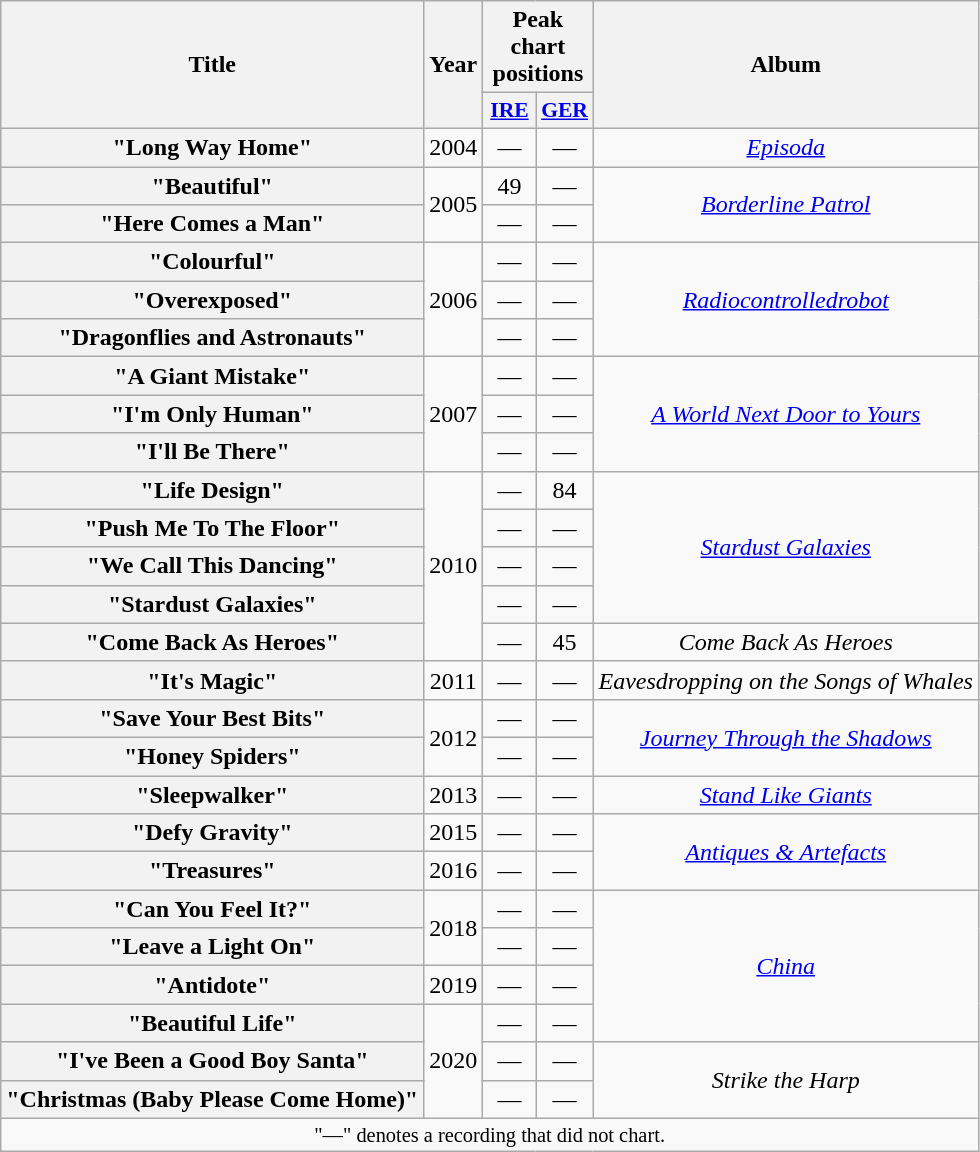<table class="wikitable plainrowheaders" style="text-align:center;" border="1">
<tr>
<th scope="col" rowspan="2" style="width:em;">Title</th>
<th scope="col" rowspan="2" style="width:em">Year</th>
<th scope="col" colspan="2">Peak chart positions</th>
<th scope="col" rowspan="2" style="width:;">Album</th>
</tr>
<tr>
<th scope="col" style="width:2em;font-size:90%;"><a href='#'>IRE</a><br></th>
<th scope="col" style="width:2em;font-size:90%;"><a href='#'>GER</a><br></th>
</tr>
<tr>
<th scope="row">"Long Way Home"</th>
<td>2004</td>
<td>—</td>
<td>—</td>
<td><em><a href='#'>Episoda</a></em></td>
</tr>
<tr>
<th scope="row">"Beautiful"</th>
<td rowspan=2>2005</td>
<td>49</td>
<td>—</td>
<td rowspan=2><em><a href='#'>Borderline Patrol</a></em></td>
</tr>
<tr>
<th scope="row">"Here Comes a Man"</th>
<td>—</td>
<td>—</td>
</tr>
<tr>
<th scope="row">"Colourful"</th>
<td rowspan=3>2006</td>
<td>—</td>
<td>—</td>
<td rowspan=3><em><a href='#'>Radiocontrolledrobot</a></em></td>
</tr>
<tr>
<th scope="row">"Overexposed"</th>
<td>—</td>
<td>—</td>
</tr>
<tr>
<th scope="row">"Dragonflies and Astronauts"</th>
<td>—</td>
<td>—</td>
</tr>
<tr>
<th scope="row">"A Giant Mistake"</th>
<td rowspan=3>2007</td>
<td>—</td>
<td>—</td>
<td rowspan=3><em><a href='#'>A World Next Door to Yours</a></em></td>
</tr>
<tr>
<th scope="row">"I'm Only Human"</th>
<td>—</td>
<td>—</td>
</tr>
<tr>
<th scope="row">"I'll Be There"</th>
<td>—</td>
<td>—</td>
</tr>
<tr>
<th scope="row">"Life Design"</th>
<td rowspan=5>2010</td>
<td>—</td>
<td>84</td>
<td rowspan=4><em><a href='#'>Stardust Galaxies</a></em></td>
</tr>
<tr>
<th scope="row">"Push Me To The Floor"</th>
<td>—</td>
<td>—</td>
</tr>
<tr>
<th scope="row">"We Call This Dancing"</th>
<td>—</td>
<td>—</td>
</tr>
<tr>
<th scope="row">"Stardust Galaxies"</th>
<td>—</td>
<td>—</td>
</tr>
<tr>
<th scope="row">"Come Back As Heroes"</th>
<td>—</td>
<td>45</td>
<td><em>Come Back As Heroes</em></td>
</tr>
<tr>
<th scope="row">"It's Magic"</th>
<td>2011</td>
<td>—</td>
<td>—</td>
<td><em>Eavesdropping on the Songs of Whales</em></td>
</tr>
<tr>
<th scope="row">"Save Your Best Bits"</th>
<td rowspan=2>2012</td>
<td>—</td>
<td>—</td>
<td rowspan=2><em><a href='#'>Journey Through the Shadows</a></em></td>
</tr>
<tr>
<th scope="row">"Honey Spiders"</th>
<td>—</td>
<td>—</td>
</tr>
<tr>
<th scope="row">"Sleepwalker"</th>
<td>2013</td>
<td>—</td>
<td>—</td>
<td><em><a href='#'>Stand Like Giants</a></em></td>
</tr>
<tr>
<th scope="row">"Defy Gravity"</th>
<td>2015</td>
<td>—</td>
<td>—</td>
<td rowspan=2><em><a href='#'>Antiques & Artefacts</a></em></td>
</tr>
<tr>
<th scope="row">"Treasures"</th>
<td>2016</td>
<td>—</td>
<td>—</td>
</tr>
<tr>
<th scope="row">"Can You Feel It?"</th>
<td rowspan=2>2018</td>
<td>—</td>
<td>—</td>
<td rowspan=4><em><a href='#'>China</a></em></td>
</tr>
<tr>
<th scope="row">"Leave a Light On"</th>
<td>—</td>
<td>—</td>
</tr>
<tr>
<th scope="row">"Antidote"</th>
<td>2019</td>
<td>—</td>
<td>—</td>
</tr>
<tr>
<th scope="row">"Beautiful Life"</th>
<td rowspan=3>2020</td>
<td>—</td>
<td>—</td>
</tr>
<tr>
<th scope="row">"I've Been a Good Boy Santa"</th>
<td>—</td>
<td>—</td>
<td rowspan=2><em>Strike the Harp</em></td>
</tr>
<tr>
<th scope="row">"Christmas (Baby Please Come Home)"</th>
<td>—</td>
<td>—</td>
</tr>
<tr>
<td colspan="17" style="font-size:85%">"—" denotes a recording that did not chart.</td>
</tr>
</table>
